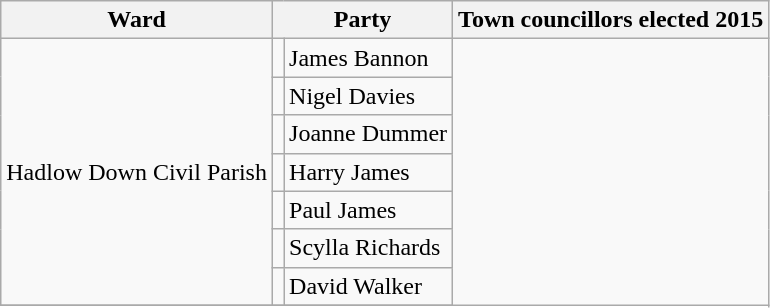<table class="wikitable">
<tr>
<th>Ward</th>
<th colspan=2>Party</th>
<th>Town councillors elected 2015</th>
</tr>
<tr>
<td rowspan="7">Hadlow Down Civil Parish</td>
<td></td>
<td>James Bannon</td>
</tr>
<tr>
<td></td>
<td>Nigel Davies</td>
</tr>
<tr>
<td></td>
<td>Joanne Dummer</td>
</tr>
<tr>
<td></td>
<td>Harry James</td>
</tr>
<tr>
<td></td>
<td>Paul James</td>
</tr>
<tr>
<td></td>
<td>Scylla Richards</td>
</tr>
<tr>
<td></td>
<td>David Walker</td>
</tr>
<tr>
</tr>
</table>
